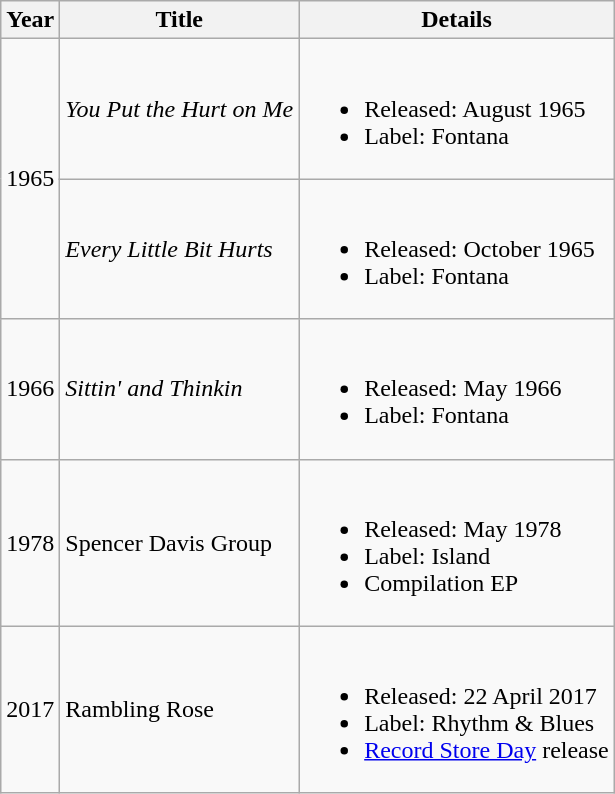<table class="wikitable">
<tr>
<th>Year</th>
<th>Title</th>
<th>Details</th>
</tr>
<tr>
<td rowspan="2">1965</td>
<td><em>You Put the Hurt on Me</em></td>
<td><br><ul><li>Released: August 1965</li><li>Label: Fontana</li></ul></td>
</tr>
<tr>
<td><em>Every Little Bit Hurts</em></td>
<td><br><ul><li>Released: October 1965</li><li>Label: Fontana</li></ul></td>
</tr>
<tr>
<td>1966</td>
<td><em>Sittin' and Thinkin<strong></td>
<td><br><ul><li>Released: May 1966</li><li>Label: Fontana</li></ul></td>
</tr>
<tr>
<td>1978</td>
<td></em>Spencer Davis Group<em></td>
<td><br><ul><li>Released: May 1978</li><li>Label: Island</li><li>Compilation EP</li></ul></td>
</tr>
<tr>
<td>2017</td>
<td></em>Rambling Rose<em></td>
<td><br><ul><li>Released: 22 April 2017</li><li>Label: Rhythm & Blues</li><li><a href='#'>Record Store Day</a> release</li></ul></td>
</tr>
</table>
